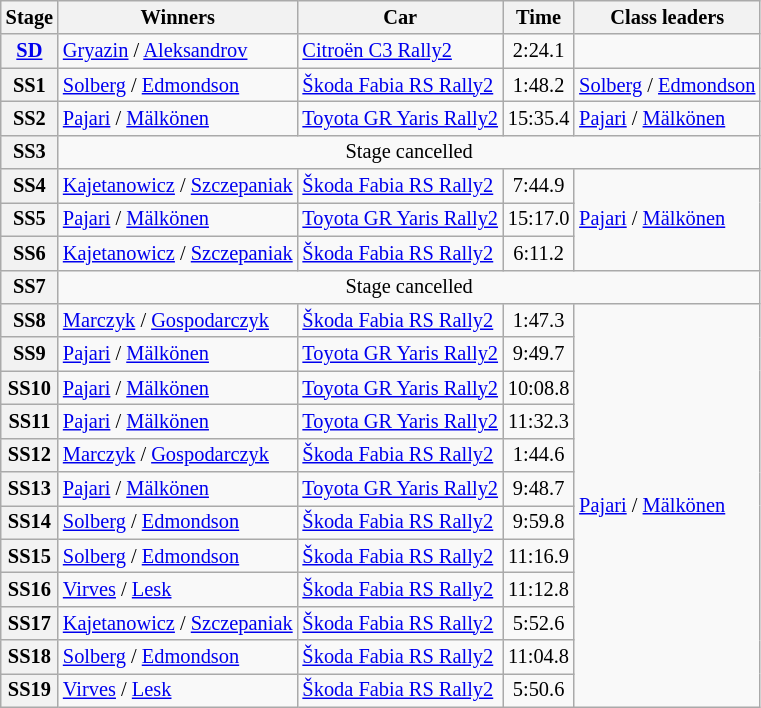<table class="wikitable" style="font-size:85%">
<tr>
<th>Stage</th>
<th>Winners</th>
<th>Car</th>
<th>Time</th>
<th>Class leaders</th>
</tr>
<tr>
<th><a href='#'>SD</a></th>
<td><a href='#'>Gryazin</a> / <a href='#'>Aleksandrov</a></td>
<td><a href='#'>Citroën C3 Rally2</a></td>
<td align="center">2:24.1</td>
<td></td>
</tr>
<tr>
<th>SS1</th>
<td><a href='#'>Solberg</a> / <a href='#'>Edmondson</a></td>
<td><a href='#'>Škoda Fabia RS Rally2</a></td>
<td align="center">1:48.2</td>
<td><a href='#'>Solberg</a> / <a href='#'>Edmondson</a></td>
</tr>
<tr>
<th>SS2</th>
<td><a href='#'>Pajari</a> / <a href='#'>Mälkönen</a></td>
<td><a href='#'>Toyota GR Yaris Rally2</a></td>
<td align="center">15:35.4</td>
<td><a href='#'>Pajari</a> / <a href='#'>Mälkönen</a></td>
</tr>
<tr>
<th>SS3</th>
<td colspan="4" align="center">Stage cancelled</td>
</tr>
<tr>
<th>SS4</th>
<td><a href='#'>Kajetanowicz</a> / <a href='#'>Szczepaniak</a></td>
<td><a href='#'>Škoda Fabia RS Rally2</a></td>
<td align="center">7:44.9</td>
<td rowspan="3"><a href='#'>Pajari</a> / <a href='#'>Mälkönen</a></td>
</tr>
<tr>
<th>SS5</th>
<td><a href='#'>Pajari</a> / <a href='#'>Mälkönen</a></td>
<td><a href='#'>Toyota GR Yaris Rally2</a></td>
<td align="center">15:17.0</td>
</tr>
<tr>
<th>SS6</th>
<td><a href='#'>Kajetanowicz</a> / <a href='#'>Szczepaniak</a></td>
<td><a href='#'>Škoda Fabia RS Rally2</a></td>
<td align="center">6:11.2</td>
</tr>
<tr>
<th>SS7</th>
<td colspan="4" align="center">Stage cancelled</td>
</tr>
<tr>
<th>SS8</th>
<td><a href='#'>Marczyk</a> / <a href='#'>Gospodarczyk</a></td>
<td><a href='#'>Škoda Fabia RS Rally2</a></td>
<td align="center">1:47.3</td>
<td rowspan="12"><a href='#'>Pajari</a> / <a href='#'>Mälkönen</a></td>
</tr>
<tr>
<th>SS9</th>
<td><a href='#'>Pajari</a> / <a href='#'>Mälkönen</a></td>
<td><a href='#'>Toyota GR Yaris Rally2</a></td>
<td align="center">9:49.7</td>
</tr>
<tr>
<th>SS10</th>
<td><a href='#'>Pajari</a> / <a href='#'>Mälkönen</a></td>
<td><a href='#'>Toyota GR Yaris Rally2</a></td>
<td align="center">10:08.8</td>
</tr>
<tr>
<th>SS11</th>
<td><a href='#'>Pajari</a> / <a href='#'>Mälkönen</a></td>
<td><a href='#'>Toyota GR Yaris Rally2</a></td>
<td align="center">11:32.3</td>
</tr>
<tr>
<th>SS12</th>
<td><a href='#'>Marczyk</a> / <a href='#'>Gospodarczyk</a></td>
<td><a href='#'>Škoda Fabia RS Rally2</a></td>
<td align="center">1:44.6</td>
</tr>
<tr>
<th>SS13</th>
<td><a href='#'>Pajari</a> / <a href='#'>Mälkönen</a></td>
<td><a href='#'>Toyota GR Yaris Rally2</a></td>
<td align="center">9:48.7</td>
</tr>
<tr>
<th>SS14</th>
<td><a href='#'>Solberg</a> / <a href='#'>Edmondson</a></td>
<td><a href='#'>Škoda Fabia RS Rally2</a></td>
<td align="center">9:59.8</td>
</tr>
<tr>
<th>SS15</th>
<td><a href='#'>Solberg</a> / <a href='#'>Edmondson</a></td>
<td><a href='#'>Škoda Fabia RS Rally2</a></td>
<td align="center">11:16.9</td>
</tr>
<tr>
<th>SS16</th>
<td><a href='#'>Virves</a> / <a href='#'>Lesk</a></td>
<td><a href='#'>Škoda Fabia RS Rally2</a></td>
<td align="center">11:12.8</td>
</tr>
<tr>
<th>SS17</th>
<td><a href='#'>Kajetanowicz</a> / <a href='#'>Szczepaniak</a></td>
<td><a href='#'>Škoda Fabia RS Rally2</a></td>
<td align="center">5:52.6</td>
</tr>
<tr>
<th>SS18</th>
<td><a href='#'>Solberg</a> / <a href='#'>Edmondson</a></td>
<td><a href='#'>Škoda Fabia RS Rally2</a></td>
<td align="center">11:04.8</td>
</tr>
<tr>
<th>SS19</th>
<td><a href='#'>Virves</a> / <a href='#'>Lesk</a></td>
<td><a href='#'>Škoda Fabia RS Rally2</a></td>
<td align="center">5:50.6</td>
</tr>
</table>
